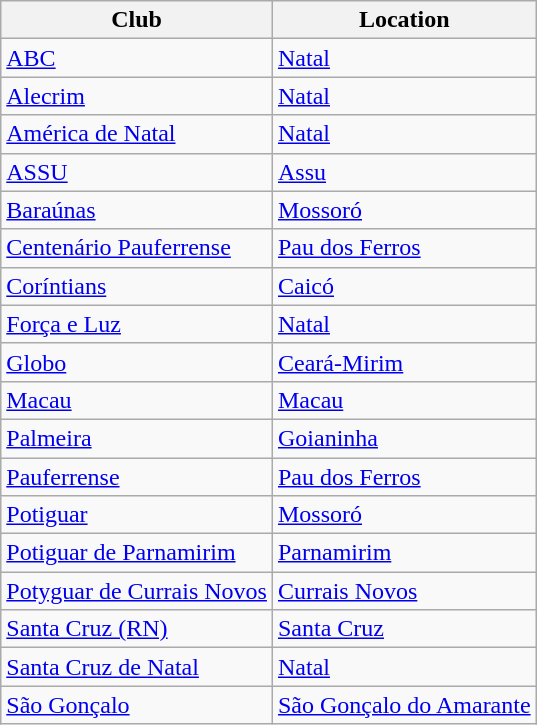<table class="wikitable sortable">
<tr>
<th>Club</th>
<th>Location</th>
</tr>
<tr>
<td><a href='#'>ABC</a></td>
<td><a href='#'>Natal</a></td>
</tr>
<tr>
<td><a href='#'>Alecrim</a></td>
<td><a href='#'>Natal</a></td>
</tr>
<tr>
<td><a href='#'>América de Natal</a></td>
<td><a href='#'>Natal</a></td>
</tr>
<tr>
<td><a href='#'>ASSU</a></td>
<td><a href='#'>Assu</a></td>
</tr>
<tr>
<td><a href='#'>Baraúnas</a></td>
<td><a href='#'>Mossoró</a></td>
</tr>
<tr>
<td><a href='#'>Centenário Pauferrense</a></td>
<td><a href='#'>Pau dos Ferros</a></td>
</tr>
<tr>
<td><a href='#'>Coríntians</a></td>
<td><a href='#'>Caicó</a></td>
</tr>
<tr>
<td><a href='#'>Força e Luz</a></td>
<td><a href='#'>Natal</a></td>
</tr>
<tr>
<td><a href='#'>Globo</a></td>
<td><a href='#'>Ceará-Mirim</a></td>
</tr>
<tr>
<td><a href='#'>Macau</a></td>
<td><a href='#'>Macau</a></td>
</tr>
<tr>
<td><a href='#'>Palmeira</a></td>
<td><a href='#'>Goianinha</a></td>
</tr>
<tr>
<td><a href='#'>Pauferrense</a></td>
<td><a href='#'>Pau dos Ferros</a></td>
</tr>
<tr>
<td><a href='#'>Potiguar</a></td>
<td><a href='#'>Mossoró</a></td>
</tr>
<tr>
<td><a href='#'>Potiguar de Parnamirim</a></td>
<td><a href='#'>Parnamirim</a></td>
</tr>
<tr>
<td><a href='#'>Potyguar de Currais Novos</a></td>
<td><a href='#'>Currais Novos</a></td>
</tr>
<tr>
<td><a href='#'>Santa Cruz (RN)</a></td>
<td><a href='#'>Santa Cruz</a></td>
</tr>
<tr>
<td><a href='#'>Santa Cruz de Natal</a></td>
<td><a href='#'>Natal</a></td>
</tr>
<tr>
<td><a href='#'>São Gonçalo</a></td>
<td><a href='#'>São Gonçalo do Amarante</a></td>
</tr>
</table>
